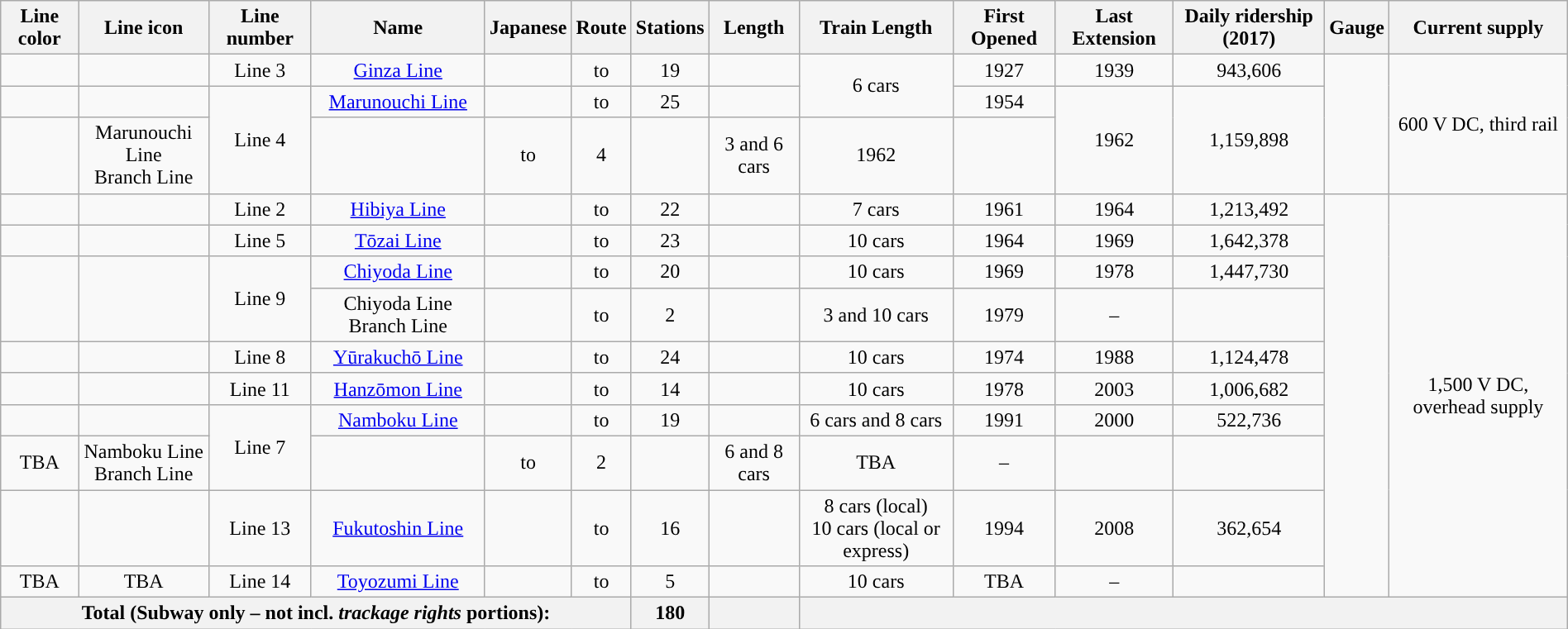<table class="wikitable sortable" style=margin:auto;font-align:center;text-align:center>
<tr>
<th>Line color</th>
<th>Line icon</th>
<th>Line number</th>
<th>Name</th>
<th>Japanese</th>
<th>Route</th>
<th>Stations</th>
<th>Length</th>
<th>Train Length</th>
<th>First Opened</th>
<th>Last Extension</th>
<th>Daily ridership (2017)</th>
<th>Gauge</th>
<th>Current supply</th>
</tr>
<tr>
<td style="background:#"></td>
<td style="text-align:center;"></td>
<td>Line 3</td>
<td><a href='#'>Ginza Line</a></td>
<td></td>
<td> to </td>
<td>19</td>
<td></td>
<td rowspan="2">6 cars</td>
<td>1927</td>
<td>1939</td>
<td>943,606</td>
<td rowspan="3"></td>
<td rowspan="3">600 V DC, third rail</td>
</tr>
<tr>
<td style="background:#"></td>
<td style="text-align:center;"></td>
<td rowspan="2">Line 4</td>
<td><a href='#'>Marunouchi Line</a></td>
<td></td>
<td> to </td>
<td>25</td>
<td></td>
<td>1954</td>
<td rowspan="2">1962</td>
<td rowspan="2">1,159,898</td>
</tr>
<tr>
<td style="text-align:center;"></td>
<td>Marunouchi Line <br>Branch Line</td>
<td></td>
<td> to </td>
<td>4</td>
<td></td>
<td>3 and 6 cars</td>
<td>1962</td>
</tr>
<tr>
<td style="background:#"></td>
<td style="text-align:center;"></td>
<td>Line 2</td>
<td><a href='#'>Hibiya Line</a></td>
<td></td>
<td> to </td>
<td>22</td>
<td></td>
<td>7 cars</td>
<td>1961</td>
<td>1964</td>
<td>1,213,492</td>
<td rowspan="10"></td>
<td rowspan="10">1,500 V DC, overhead supply</td>
</tr>
<tr>
<td style="background:#"></td>
<td style="text-align:center;"></td>
<td>Line 5</td>
<td><a href='#'>Tōzai Line</a></td>
<td></td>
<td> to </td>
<td>23</td>
<td></td>
<td>10 cars</td>
<td>1964</td>
<td>1969</td>
<td>1,642,378</td>
</tr>
<tr>
<td rowspan="2" style="background:#"></td>
<td rowspan="2" style="text-align:center;"></td>
<td rowspan="2">Line 9</td>
<td><a href='#'>Chiyoda Line</a></td>
<td></td>
<td> to </td>
<td>20</td>
<td></td>
<td>10 cars</td>
<td>1969</td>
<td>1978</td>
<td>1,447,730</td>
</tr>
<tr>
<td>Chiyoda Line Branch Line</td>
<td></td>
<td> to </td>
<td>2</td>
<td></td>
<td>3 and 10 cars</td>
<td>1979</td>
<td>–</td>
<td></td>
</tr>
<tr>
<td style="background:#"></td>
<td style="text-align:center;"></td>
<td>Line 8</td>
<td><a href='#'>Yūrakuchō Line</a></td>
<td></td>
<td> to </td>
<td>24</td>
<td></td>
<td>10 cars</td>
<td>1974</td>
<td>1988</td>
<td>1,124,478</td>
</tr>
<tr>
<td style="background:#"></td>
<td style="text-align:center;"></td>
<td>Line 11</td>
<td><a href='#'>Hanzōmon Line</a></td>
<td></td>
<td> to </td>
<td>14</td>
<td></td>
<td>10 cars</td>
<td>1978</td>
<td>2003</td>
<td>1,006,682</td>
</tr>
<tr>
<td style="background:#"></td>
<td style="text-align:center;"></td>
<td rowspan="2">Line 7</td>
<td><a href='#'>Namboku Line</a></td>
<td></td>
<td> to </td>
<td>19</td>
<td></td>
<td>6 cars and 8 cars</td>
<td>1991</td>
<td>2000</td>
<td>522,736</td>
</tr>
<tr>
<td style="text-align:center;">TBA</td>
<td>Namboku Line <br>Branch Line</td>
<td></td>
<td> to </td>
<td>2</td>
<td></td>
<td>6 and 8 cars</td>
<td>TBA</td>
<td>–</td>
<td></td>
</tr>
<tr>
<td style="background:#"></td>
<td style="text-align:center;"></td>
<td>Line 13</td>
<td><a href='#'>Fukutoshin Line</a></td>
<td></td>
<td> to </td>
<td>16</td>
<td></td>
<td>8 cars (local)<br>10 cars (local or express)</td>
<td>1994</td>
<td>2008</td>
<td>362,654</td>
</tr>
<tr>
<td>TBA</td>
<td style="text-align:center;">TBA</td>
<td>Line 14</td>
<td><a href='#'>Toyozumi Line</a> </td>
<td></td>
<td> to </td>
<td>5</td>
<td></td>
<td>10 cars</td>
<td>TBA</td>
<td>–</td>
<td></td>
</tr>
<tr style="background:#F2F2F2;">
<td style="text-align:center;" colspan="6"><strong>Total (Subway only – not incl. <em>trackage rights</em> portions):</strong></td>
<td><strong>180</strong></td>
<td><strong></strong></td>
<td colspan="6"> </td>
</tr>
</table>
